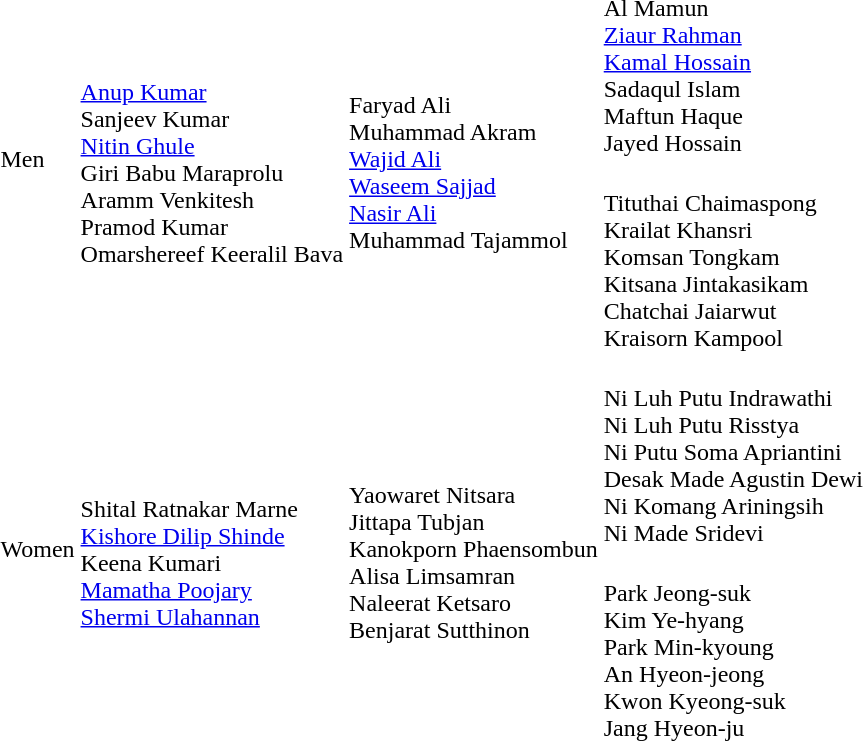<table>
<tr>
<td rowspan=2>Men</td>
<td rowspan=2><br><a href='#'>Anup Kumar</a><br>Sanjeev Kumar<br><a href='#'>Nitin Ghule</a><br>Giri Babu Maraprolu<br>Aramm Venkitesh<br>Pramod Kumar<br>Omarshereef Keeralil Bava</td>
<td rowspan=2><br>Faryad Ali<br>Muhammad Akram<br><a href='#'>Wajid Ali</a><br><a href='#'>Waseem Sajjad</a><br><a href='#'>Nasir Ali</a><br>Muhammad Tajammol</td>
<td><br>Al Mamun<br><a href='#'>Ziaur Rahman</a><br><a href='#'>Kamal Hossain</a><br>Sadaqul Islam<br>Maftun Haque<br>Jayed Hossain</td>
</tr>
<tr>
<td><br>Tituthai Chaimaspong<br>Krailat Khansri<br>Komsan Tongkam<br>Kitsana Jintakasikam<br>Chatchai Jaiarwut<br>Kraisorn Kampool</td>
</tr>
<tr>
<td rowspan=2>Women</td>
<td rowspan=2><br>Shital Ratnakar Marne<br><a href='#'>Kishore Dilip Shinde</a><br>Keena Kumari<br><a href='#'>Mamatha Poojary</a><br><a href='#'>Shermi Ulahannan</a></td>
<td rowspan=2><br>Yaowaret Nitsara<br>Jittapa Tubjan<br>Kanokporn Phaensombun<br>Alisa Limsamran<br>Naleerat Ketsaro<br>Benjarat Sutthinon</td>
<td><br>Ni Luh Putu Indrawathi<br>Ni Luh Putu Risstya <br>Ni Putu Soma Apriantini<br>Desak Made Agustin Dewi<br>Ni Komang Ariningsih<br>Ni Made Sridevi</td>
</tr>
<tr>
<td><br>Park Jeong-suk<br>Kim Ye-hyang<br>Park Min-kyoung<br>An Hyeon-jeong<br>Kwon Kyeong-suk<br>Jang Hyeon-ju</td>
</tr>
</table>
